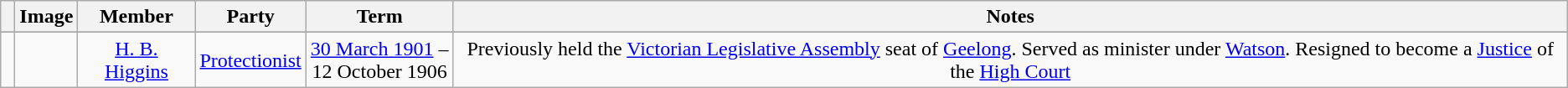<table class=wikitable style="text-align:center">
<tr>
<th></th>
<th>Image</th>
<th>Member</th>
<th>Party</th>
<th>Term</th>
<th>Notes</th>
</tr>
<tr>
</tr>
<tr>
<td> </td>
<td></td>
<td><a href='#'>H. B. Higgins</a><br></td>
<td><a href='#'>Protectionist</a></td>
<td nowrap><a href='#'>30 March 1901</a> –<br>12 October 1906</td>
<td>Previously held the <a href='#'>Victorian Legislative Assembly</a> seat of <a href='#'>Geelong</a>. Served as minister under <a href='#'>Watson</a>. Resigned to become a <a href='#'>Justice</a> of the <a href='#'>High Court</a></td>
</tr>
</table>
